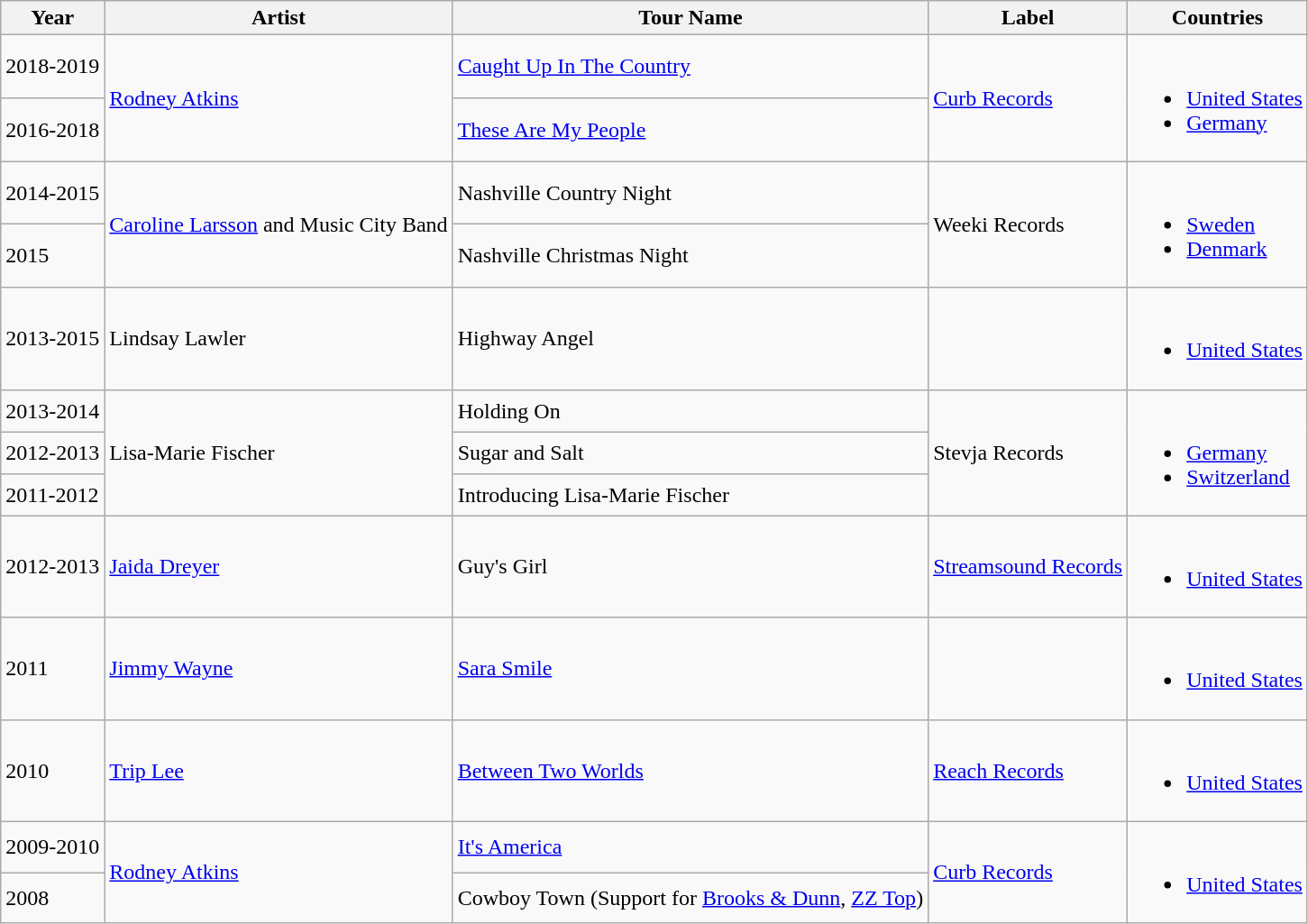<table class="wikitable">
<tr>
<th>Year</th>
<th>Artist</th>
<th>Tour Name</th>
<th>Label</th>
<th>Countries</th>
</tr>
<tr>
<td>2018-2019</td>
<td rowspan="2"><a href='#'>Rodney Atkins</a></td>
<td><a href='#'>Caught Up In The Country</a></td>
<td rowspan="2"><a href='#'>Curb Records</a></td>
<td rowspan="2"><br><ul><li><a href='#'>United States</a></li><li><a href='#'>Germany</a></li></ul></td>
</tr>
<tr>
<td>2016-2018</td>
<td><a href='#'>These Are My People</a></td>
</tr>
<tr>
<td>2014-2015<br></td>
<td rowspan="2"><a href='#'>Caroline Larsson</a> and Music City Band</td>
<td>Nashville Country Night</td>
<td rowspan="2">Weeki Records</td>
<td rowspan="2"><br><ul><li><a href='#'>Sweden</a></li><li><a href='#'>Denmark</a></li></ul></td>
</tr>
<tr>
<td>2015</td>
<td>Nashville Christmas Night</td>
</tr>
<tr>
<td>2013-2015</td>
<td>Lindsay Lawler</td>
<td>Highway Angel</td>
<td></td>
<td><br><ul><li><a href='#'>United States</a></li></ul></td>
</tr>
<tr>
<td>2013-2014</td>
<td rowspan="3">Lisa-Marie Fischer</td>
<td>Holding On</td>
<td rowspan="3">Stevja Records</td>
<td rowspan="3"><br><ul><li><a href='#'>Germany</a></li><li><a href='#'>Switzerland</a></li></ul></td>
</tr>
<tr>
<td>2012-2013</td>
<td>Sugar and Salt</td>
</tr>
<tr>
<td>2011-2012</td>
<td>Introducing Lisa-Marie Fischer</td>
</tr>
<tr>
<td>2012-2013</td>
<td><a href='#'>Jaida Dreyer</a></td>
<td>Guy's Girl</td>
<td><a href='#'>Streamsound Records</a></td>
<td><br><ul><li><a href='#'>United States</a></li></ul></td>
</tr>
<tr>
<td>2011</td>
<td><a href='#'>Jimmy Wayne</a></td>
<td><a href='#'>Sara Smile</a></td>
<td></td>
<td><br><ul><li><a href='#'>United States</a></li></ul></td>
</tr>
<tr>
<td>2010</td>
<td><a href='#'>Trip Lee</a></td>
<td><a href='#'>Between Two Worlds</a></td>
<td><a href='#'>Reach Records</a></td>
<td><br><ul><li><a href='#'>United States</a></li></ul></td>
</tr>
<tr>
<td>2009-2010</td>
<td rowspan="2"><a href='#'>Rodney Atkins</a></td>
<td><a href='#'>It's America</a></td>
<td rowspan="2"><a href='#'>Curb Records</a></td>
<td rowspan="2"><br><ul><li><a href='#'>United States</a></li></ul></td>
</tr>
<tr>
<td>2008</td>
<td>Cowboy Town (Support for <a href='#'>Brooks & Dunn</a>, <a href='#'>ZZ Top</a>)</td>
</tr>
</table>
